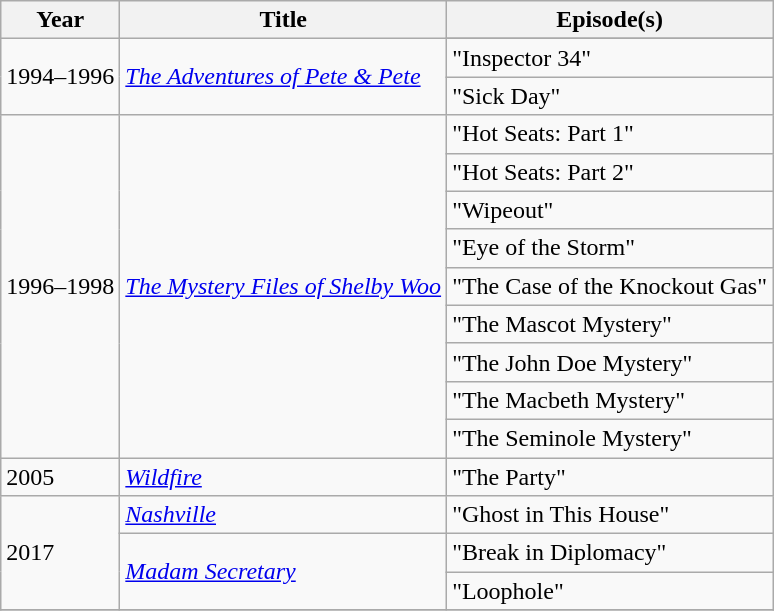<table class="wikitable">
<tr>
<th>Year</th>
<th>Title</th>
<th>Episode(s)</th>
</tr>
<tr>
<td rowspan=3>1994–1996</td>
<td rowspan=3><em><a href='#'>The Adventures of Pete & Pete</a></em></td>
</tr>
<tr>
<td>"Inspector 34"</td>
</tr>
<tr>
<td>"Sick Day"</td>
</tr>
<tr>
<td rowspan=9>1996–1998</td>
<td rowspan=9><em><a href='#'>The Mystery Files of Shelby Woo</a></em></td>
<td>"Hot Seats: Part 1"</td>
</tr>
<tr>
<td>"Hot Seats: Part 2"</td>
</tr>
<tr>
<td>"Wipeout"</td>
</tr>
<tr>
<td>"Eye of the Storm"</td>
</tr>
<tr>
<td>"The Case of the Knockout Gas"</td>
</tr>
<tr>
<td>"The Mascot Mystery"</td>
</tr>
<tr>
<td>"The John Doe Mystery"</td>
</tr>
<tr>
<td>"The Macbeth Mystery"</td>
</tr>
<tr>
<td>"The Seminole Mystery"</td>
</tr>
<tr>
<td>2005</td>
<td><em><a href='#'>Wildfire</a></em></td>
<td>"The Party"</td>
</tr>
<tr>
<td rowspan=3>2017</td>
<td><em><a href='#'>Nashville</a></em></td>
<td>"Ghost in This House"</td>
</tr>
<tr>
<td rowspan=2><em><a href='#'>Madam Secretary</a></em></td>
<td>"Break in Diplomacy"</td>
</tr>
<tr>
<td>"Loophole"</td>
</tr>
<tr>
</tr>
</table>
